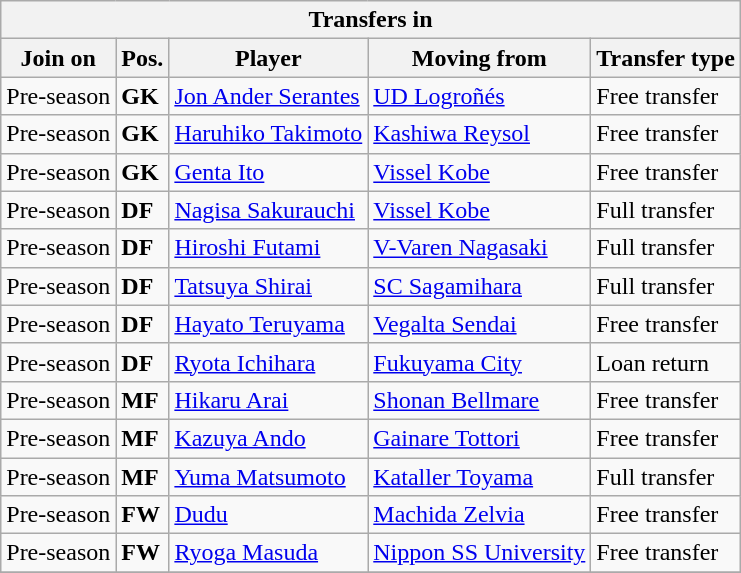<table class="wikitable sortable" style=“text-align:left;>
<tr>
<th colspan="5">Transfers in</th>
</tr>
<tr>
<th>Join on</th>
<th>Pos.</th>
<th>Player</th>
<th>Moving from</th>
<th>Transfer type</th>
</tr>
<tr>
<td>Pre-season</td>
<td><strong>GK</strong></td>
<td> <a href='#'>Jon Ander Serantes</a></td>
<td> <a href='#'>UD Logroñés</a></td>
<td>Free transfer</td>
</tr>
<tr>
<td>Pre-season</td>
<td><strong>GK</strong></td>
<td> <a href='#'>Haruhiko Takimoto</a></td>
<td> <a href='#'>Kashiwa Reysol</a></td>
<td>Free transfer</td>
</tr>
<tr>
<td>Pre-season</td>
<td><strong>GK</strong></td>
<td> <a href='#'>Genta Ito</a></td>
<td> <a href='#'>Vissel Kobe</a></td>
<td>Free transfer</td>
</tr>
<tr>
<td>Pre-season</td>
<td><strong>DF</strong></td>
<td> <a href='#'>Nagisa Sakurauchi</a></td>
<td> <a href='#'>Vissel Kobe</a></td>
<td>Full transfer</td>
</tr>
<tr>
<td>Pre-season</td>
<td><strong>DF</strong></td>
<td> <a href='#'>Hiroshi Futami</a></td>
<td> <a href='#'>V-Varen Nagasaki</a></td>
<td>Full transfer</td>
</tr>
<tr>
<td>Pre-season</td>
<td><strong>DF</strong></td>
<td> <a href='#'>Tatsuya Shirai</a></td>
<td> <a href='#'>SC Sagamihara</a></td>
<td>Full transfer</td>
</tr>
<tr>
<td>Pre-season</td>
<td><strong>DF</strong></td>
<td> <a href='#'>Hayato Teruyama</a></td>
<td> <a href='#'>Vegalta Sendai</a></td>
<td>Free transfer</td>
</tr>
<tr>
<td>Pre-season</td>
<td><strong>DF</strong></td>
<td> <a href='#'>Ryota Ichihara</a></td>
<td> <a href='#'>Fukuyama City</a></td>
<td>Loan return</td>
</tr>
<tr>
<td>Pre-season</td>
<td><strong>MF</strong></td>
<td> <a href='#'>Hikaru Arai</a></td>
<td> <a href='#'>Shonan Bellmare</a></td>
<td>Free transfer</td>
</tr>
<tr>
<td>Pre-season</td>
<td><strong>MF</strong></td>
<td> <a href='#'>Kazuya Ando</a></td>
<td> <a href='#'>Gainare Tottori</a></td>
<td>Free transfer</td>
</tr>
<tr>
<td>Pre-season</td>
<td><strong>MF</strong></td>
<td> <a href='#'>Yuma Matsumoto</a></td>
<td> <a href='#'>Kataller Toyama</a></td>
<td>Full transfer</td>
</tr>
<tr>
<td>Pre-season</td>
<td><strong>FW</strong></td>
<td> <a href='#'>Dudu</a></td>
<td> <a href='#'>Machida Zelvia</a></td>
<td>Free transfer</td>
</tr>
<tr>
<td>Pre-season</td>
<td><strong>FW</strong></td>
<td> <a href='#'>Ryoga Masuda</a></td>
<td> <a href='#'>Nippon SS University</a></td>
<td>Free transfer</td>
</tr>
<tr>
</tr>
</table>
